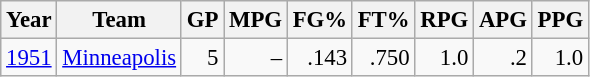<table class="wikitable sortable" style="font-size:95%; text-align:right;">
<tr>
<th>Year</th>
<th>Team</th>
<th>GP</th>
<th>MPG</th>
<th>FG%</th>
<th>FT%</th>
<th>RPG</th>
<th>APG</th>
<th>PPG</th>
</tr>
<tr>
<td style="text-align:left;"><a href='#'>1951</a></td>
<td style="text-align:left;"><a href='#'>Minneapolis</a></td>
<td>5</td>
<td>–</td>
<td>.143</td>
<td>.750</td>
<td>1.0</td>
<td>.2</td>
<td>1.0</td>
</tr>
</table>
